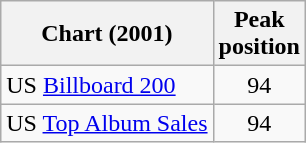<table class="wikitable sortable">
<tr>
<th>Chart (2001)</th>
<th>Peak<br>position</th>
</tr>
<tr>
<td>US <a href='#'>Billboard 200</a></td>
<td align="center">94</td>
</tr>
<tr>
<td>US <a href='#'>Top Album Sales</a></td>
<td align="center">94</td>
</tr>
</table>
